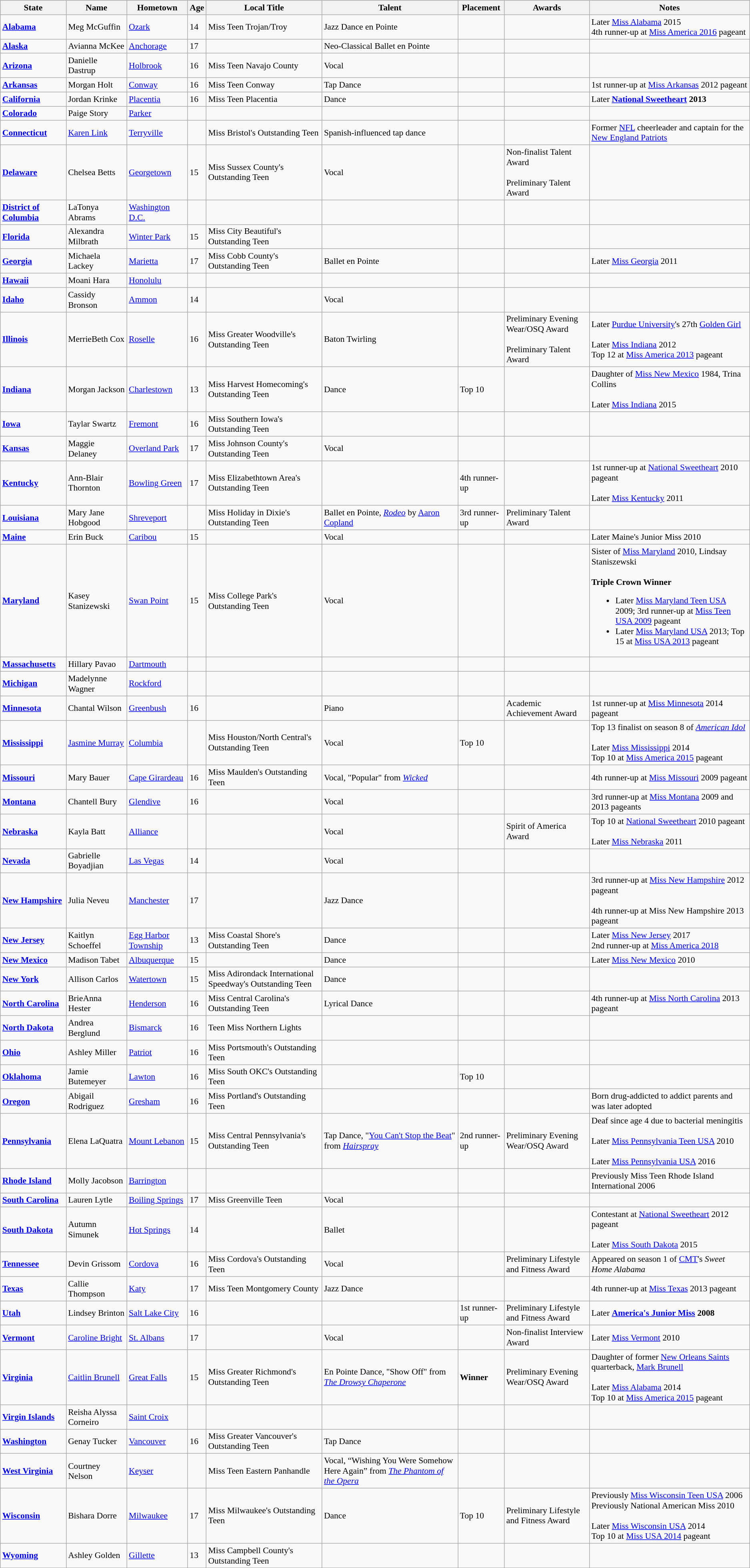<table class="wikitable sortable" style="font-size:90%">
<tr>
<th>State</th>
<th>Name</th>
<th>Hometown</th>
<th>Age</th>
<th>Local Title</th>
<th>Talent</th>
<th>Placement</th>
<th>Awards</th>
<th>Notes</th>
</tr>
<tr>
<td> <strong><a href='#'>Alabama</a></strong></td>
<td>Meg McGuffin</td>
<td><a href='#'>Ozark</a></td>
<td>14</td>
<td>Miss Teen Trojan/Troy</td>
<td>Jazz Dance en Pointe</td>
<td></td>
<td></td>
<td>Later <a href='#'>Miss Alabama</a> 2015<br>4th runner-up at <a href='#'>Miss America 2016</a> pageant</td>
</tr>
<tr>
<td> <strong><a href='#'>Alaska</a></strong></td>
<td>Avianna McKee</td>
<td><a href='#'>Anchorage</a></td>
<td>17</td>
<td></td>
<td>Neo-Classical Ballet en Pointe</td>
<td></td>
<td></td>
<td></td>
</tr>
<tr>
<td> <strong><a href='#'>Arizona</a></strong></td>
<td>Danielle Dastrup</td>
<td><a href='#'>Holbrook</a></td>
<td>16</td>
<td>Miss Teen Navajo County</td>
<td>Vocal</td>
<td></td>
<td></td>
<td></td>
</tr>
<tr>
<td> <strong><a href='#'>Arkansas</a></strong></td>
<td>Morgan Holt</td>
<td><a href='#'>Conway</a></td>
<td>16</td>
<td>Miss Teen Conway</td>
<td>Tap Dance</td>
<td></td>
<td></td>
<td>1st runner-up at <a href='#'>Miss Arkansas</a> 2012 pageant</td>
</tr>
<tr>
<td> <strong><a href='#'>California</a></strong></td>
<td>Jordan Krinke</td>
<td><a href='#'>Placentia</a></td>
<td>16</td>
<td>Miss Teen Placentia</td>
<td>Dance</td>
<td></td>
<td></td>
<td>Later <strong><a href='#'>National Sweetheart</a> 2013</strong></td>
</tr>
<tr>
<td> <strong><a href='#'>Colorado</a></strong></td>
<td>Paige Story</td>
<td><a href='#'>Parker</a></td>
<td></td>
<td></td>
<td></td>
<td></td>
<td></td>
<td></td>
</tr>
<tr>
<td> <strong><a href='#'>Connecticut</a></strong></td>
<td><a href='#'>Karen Link</a></td>
<td><a href='#'>Terryville</a></td>
<td></td>
<td>Miss Bristol's Outstanding Teen</td>
<td>Spanish-influenced tap dance</td>
<td></td>
<td></td>
<td>Former <a href='#'>NFL</a> cheerleader and captain for the <a href='#'>New England Patriots</a></td>
</tr>
<tr>
<td> <strong><a href='#'>Delaware</a></strong></td>
<td>Chelsea Betts</td>
<td><a href='#'>Georgetown</a></td>
<td>15</td>
<td>Miss Sussex County's Outstanding Teen</td>
<td>Vocal</td>
<td></td>
<td>Non-finalist Talent Award<br><br>Preliminary Talent Award</td>
<td></td>
</tr>
<tr>
<td> <strong><a href='#'>District of Columbia</a></strong></td>
<td>LaTonya Abrams</td>
<td><a href='#'>Washington D.C.</a></td>
<td></td>
<td></td>
<td></td>
<td></td>
<td></td>
<td></td>
</tr>
<tr>
<td> <strong><a href='#'>Florida</a></strong></td>
<td>Alexandra Milbrath</td>
<td><a href='#'>Winter Park</a></td>
<td>15</td>
<td>Miss City Beautiful's Outstanding Teen</td>
<td></td>
<td></td>
<td></td>
<td></td>
</tr>
<tr>
<td> <strong><a href='#'>Georgia</a></strong></td>
<td>Michaela Lackey</td>
<td><a href='#'>Marietta</a></td>
<td>17</td>
<td>Miss Cobb County's Outstanding Teen</td>
<td>Ballet en Pointe</td>
<td></td>
<td></td>
<td>Later <a href='#'>Miss Georgia</a> 2011</td>
</tr>
<tr>
<td> <strong><a href='#'>Hawaii</a></strong></td>
<td>Moani Hara</td>
<td><a href='#'>Honolulu</a></td>
<td></td>
<td></td>
<td></td>
<td></td>
<td></td>
</tr>
<tr>
<td> <strong><a href='#'>Idaho</a></strong></td>
<td>Cassidy Bronson</td>
<td><a href='#'>Ammon</a></td>
<td>14</td>
<td></td>
<td>Vocal</td>
<td></td>
<td></td>
<td></td>
</tr>
<tr>
<td> <strong><a href='#'>Illinois</a></strong></td>
<td>MerrieBeth Cox</td>
<td><a href='#'>Roselle</a></td>
<td>16</td>
<td>Miss Greater Woodville's Outstanding Teen</td>
<td>Baton Twirling</td>
<td></td>
<td>Preliminary Evening Wear/OSQ Award<br><br>Preliminary Talent Award</td>
<td>Later <a href='#'>Purdue University</a>'s 27th <a href='#'>Golden Girl</a><br><br>Later <a href='#'>Miss Indiana</a> 2012<br>Top 12 at <a href='#'>Miss America 2013</a> pageant</td>
</tr>
<tr>
<td> <strong><a href='#'>Indiana</a></strong></td>
<td>Morgan Jackson</td>
<td><a href='#'>Charlestown</a></td>
<td>13</td>
<td>Miss Harvest Homecoming's Outstanding Teen</td>
<td>Dance</td>
<td>Top 10</td>
<td></td>
<td>Daughter of <a href='#'>Miss New Mexico</a> 1984, Trina Collins<br><br>Later <a href='#'>Miss Indiana</a> 2015</td>
</tr>
<tr>
<td> <strong><a href='#'>Iowa</a></strong></td>
<td>Taylar Swartz</td>
<td><a href='#'>Fremont</a></td>
<td>16</td>
<td>Miss Southern Iowa's Outstanding Teen</td>
<td></td>
<td></td>
<td></td>
<td></td>
</tr>
<tr>
<td> <strong><a href='#'>Kansas</a></strong></td>
<td>Maggie Delaney</td>
<td><a href='#'>Overland Park</a></td>
<td>17</td>
<td>Miss Johnson County's Outstanding Teen</td>
<td>Vocal</td>
<td></td>
<td></td>
<td></td>
</tr>
<tr>
<td> <strong><a href='#'>Kentucky</a></strong></td>
<td>Ann-Blair Thornton</td>
<td><a href='#'>Bowling Green</a></td>
<td>17</td>
<td>Miss Elizabethtown Area's Outstanding Teen</td>
<td></td>
<td>4th runner-up</td>
<td></td>
<td>1st runner-up at <a href='#'>National Sweetheart</a> 2010 pageant<br><br>Later <a href='#'>Miss Kentucky</a> 2011</td>
</tr>
<tr>
<td> <strong><a href='#'>Louisiana</a></strong></td>
<td>Mary Jane Hobgood</td>
<td><a href='#'>Shreveport</a></td>
<td></td>
<td>Miss Holiday in Dixie's Outstanding Teen</td>
<td>Ballet en Pointe, <em><a href='#'>Rodeo</a></em> by <a href='#'>Aaron Copland</a></td>
<td>3rd runner-up</td>
<td>Preliminary Talent Award</td>
<td></td>
</tr>
<tr>
<td> <strong><a href='#'>Maine</a></strong></td>
<td>Erin Buck</td>
<td><a href='#'>Caribou</a></td>
<td>15</td>
<td></td>
<td>Vocal</td>
<td></td>
<td></td>
<td>Later Maine's Junior Miss 2010</td>
</tr>
<tr>
<td> <strong><a href='#'>Maryland</a></strong></td>
<td>Kasey Stanizewski</td>
<td><a href='#'>Swan Point</a></td>
<td>15</td>
<td>Miss College Park's Outstanding Teen</td>
<td>Vocal</td>
<td></td>
<td></td>
<td>Sister of <a href='#'>Miss Maryland</a> 2010, Lindsay Staniszewski<br><br><strong>Triple Crown Winner</strong><br><ul><li>Later <a href='#'>Miss Maryland Teen USA</a> 2009; 3rd runner-up at <a href='#'>Miss Teen USA 2009</a> pageant</li><li>Later <a href='#'>Miss Maryland USA</a> 2013; Top 15 at <a href='#'>Miss USA 2013</a> pageant</li></ul></td>
</tr>
<tr>
<td> <strong><a href='#'>Massachusetts</a></strong></td>
<td>Hillary Pavao</td>
<td><a href='#'>Dartmouth</a></td>
<td></td>
<td></td>
<td></td>
<td></td>
<td></td>
<td></td>
</tr>
<tr>
<td> <strong><a href='#'>Michigan</a></strong></td>
<td>Madelynne Wagner</td>
<td><a href='#'>Rockford</a></td>
<td></td>
<td></td>
<td></td>
<td></td>
<td></td>
<td></td>
</tr>
<tr>
<td> <strong><a href='#'>Minnesota</a></strong></td>
<td>Chantal Wilson</td>
<td><a href='#'>Greenbush</a></td>
<td>16</td>
<td></td>
<td>Piano</td>
<td></td>
<td>Academic Achievement Award</td>
<td>1st runner-up at <a href='#'>Miss Minnesota</a> 2014 pageant</td>
</tr>
<tr>
<td> <strong><a href='#'>Mississippi</a></strong></td>
<td><a href='#'>Jasmine Murray</a></td>
<td><a href='#'>Columbia</a></td>
<td></td>
<td>Miss Houston/North Central's Outstanding Teen</td>
<td>Vocal</td>
<td>Top 10</td>
<td></td>
<td>Top 13 finalist on season 8 of <em><a href='#'>American Idol</a></em><br><br>Later <a href='#'>Miss Mississippi</a> 2014<br>Top 10 at <a href='#'>Miss America 2015</a> pageant</td>
</tr>
<tr>
<td> <strong><a href='#'>Missouri</a></strong></td>
<td>Mary Bauer</td>
<td><a href='#'>Cape Girardeau</a></td>
<td>16</td>
<td>Miss Maulden's Outstanding Teen</td>
<td>Vocal, "Popular" from <em><a href='#'>Wicked</a></em></td>
<td></td>
<td></td>
<td>4th runner-up at <a href='#'>Miss Missouri</a> 2009 pageant</td>
</tr>
<tr>
<td> <strong><a href='#'>Montana</a></strong></td>
<td>Chantell Bury</td>
<td><a href='#'>Glendive</a></td>
<td>16</td>
<td></td>
<td>Vocal</td>
<td></td>
<td></td>
<td>3rd runner-up at <a href='#'>Miss Montana</a> 2009 and 2013 pageants</td>
</tr>
<tr>
<td> <strong><a href='#'>Nebraska</a></strong></td>
<td>Kayla Batt</td>
<td><a href='#'>Alliance</a></td>
<td></td>
<td></td>
<td>Vocal</td>
<td></td>
<td>Spirit of America Award</td>
<td>Top 10 at <a href='#'>National Sweetheart</a> 2010 pageant<br><br>Later <a href='#'>Miss Nebraska</a> 2011</td>
</tr>
<tr>
<td> <strong><a href='#'>Nevada</a></strong></td>
<td>Gabrielle Boyadjian</td>
<td><a href='#'>Las Vegas</a></td>
<td>14</td>
<td></td>
<td>Vocal</td>
<td></td>
<td></td>
<td></td>
</tr>
<tr>
<td> <strong><a href='#'>New Hampshire</a></strong></td>
<td>Julia Neveu</td>
<td><a href='#'>Manchester</a></td>
<td>17</td>
<td></td>
<td>Jazz Dance</td>
<td></td>
<td></td>
<td>3rd runner-up at <a href='#'>Miss New Hampshire</a> 2012 pageant<br><br>4th runner-up at Miss New Hampshire 2013 pageant</td>
</tr>
<tr>
<td> <strong><a href='#'>New Jersey</a></strong></td>
<td>Kaitlyn Schoeffel</td>
<td><a href='#'>Egg Harbor Township</a></td>
<td>13</td>
<td>Miss Coastal Shore's Outstanding Teen</td>
<td>Dance</td>
<td></td>
<td></td>
<td>Later <a href='#'>Miss New Jersey</a> 2017<br>2nd runner-up at <a href='#'>Miss America 2018</a></td>
</tr>
<tr>
<td> <strong><a href='#'>New Mexico</a></strong></td>
<td>Madison Tabet</td>
<td><a href='#'>Albuquerque</a></td>
<td>15</td>
<td></td>
<td>Dance</td>
<td></td>
<td></td>
<td>Later <a href='#'>Miss New Mexico</a> 2010</td>
</tr>
<tr>
<td> <strong><a href='#'>New York</a></strong></td>
<td>Allison Carlos</td>
<td><a href='#'>Watertown</a></td>
<td>15</td>
<td>Miss Adirondack International Speedway's Outstanding Teen</td>
<td>Dance</td>
<td></td>
<td></td>
<td></td>
</tr>
<tr>
<td> <strong><a href='#'>North Carolina</a></strong></td>
<td>BrieAnna Hester</td>
<td><a href='#'>Henderson</a></td>
<td>16</td>
<td>Miss Central Carolina's Outstanding Teen</td>
<td>Lyrical Dance</td>
<td></td>
<td></td>
<td>4th runner-up at <a href='#'>Miss North Carolina</a> 2013 pageant</td>
</tr>
<tr>
<td> <strong><a href='#'>North Dakota</a></strong></td>
<td>Andrea Berglund</td>
<td><a href='#'>Bismarck</a></td>
<td>16</td>
<td>Teen Miss Northern Lights</td>
<td></td>
<td></td>
<td></td>
<td></td>
</tr>
<tr>
<td> <strong><a href='#'>Ohio</a></strong></td>
<td>Ashley Miller</td>
<td><a href='#'>Patriot</a></td>
<td>16</td>
<td>Miss Portsmouth's Outstanding Teen</td>
<td></td>
<td></td>
<td></td>
<td></td>
</tr>
<tr>
<td> <strong><a href='#'>Oklahoma</a></strong></td>
<td>Jamie Butemeyer</td>
<td><a href='#'>Lawton</a></td>
<td>16</td>
<td>Miss South OKC's Outstanding Teen</td>
<td></td>
<td>Top 10</td>
<td></td>
<td></td>
</tr>
<tr>
<td> <strong><a href='#'>Oregon</a></strong></td>
<td>Abigail Rodriguez</td>
<td><a href='#'>Gresham</a></td>
<td>16</td>
<td>Miss Portland's Outstanding Teen</td>
<td></td>
<td></td>
<td></td>
<td>Born drug-addicted to addict parents and was later adopted</td>
</tr>
<tr>
<td> <strong><a href='#'>Pennsylvania</a></strong></td>
<td>Elena LaQuatra</td>
<td><a href='#'>Mount Lebanon</a></td>
<td>15</td>
<td>Miss Central Pennsylvania's Outstanding Teen</td>
<td>Tap Dance, "<a href='#'>You Can't Stop the Beat</a>" from <em><a href='#'>Hairspray</a></em></td>
<td>2nd runner-up</td>
<td>Preliminary Evening Wear/OSQ Award</td>
<td>Deaf since age 4 due to bacterial meningitis<br><br>Later <a href='#'>Miss Pennsylvania Teen USA</a> 2010<br><br>Later <a href='#'>Miss Pennsylvania USA</a> 2016</td>
</tr>
<tr>
<td> <strong><a href='#'>Rhode Island</a></strong></td>
<td>Molly Jacobson</td>
<td><a href='#'>Barrington</a></td>
<td></td>
<td></td>
<td></td>
<td></td>
<td></td>
<td>Previously Miss Teen Rhode Island International 2006</td>
</tr>
<tr>
<td> <strong><a href='#'>South Carolina</a></strong></td>
<td>Lauren Lytle</td>
<td><a href='#'>Boiling Springs</a></td>
<td>17</td>
<td>Miss Greenville Teen</td>
<td>Vocal</td>
<td></td>
<td></td>
<td></td>
</tr>
<tr>
<td> <strong><a href='#'>South Dakota</a></strong></td>
<td>Autumn Simunek</td>
<td><a href='#'>Hot Springs</a></td>
<td>14</td>
<td></td>
<td>Ballet</td>
<td></td>
<td></td>
<td>Contestant at <a href='#'>National Sweetheart</a> 2012 pageant <br><br>Later <a href='#'>Miss South Dakota</a> 2015</td>
</tr>
<tr>
<td> <strong><a href='#'>Tennessee</a></strong></td>
<td>Devin Grissom</td>
<td><a href='#'>Cordova</a></td>
<td>16</td>
<td>Miss Cordova's Outstanding Teen</td>
<td>Vocal</td>
<td></td>
<td>Preliminary Lifestyle and Fitness Award</td>
<td>Appeared on season 1 of <a href='#'>CMT</a>'s <em>Sweet Home Alabama</em></td>
</tr>
<tr>
<td> <strong><a href='#'>Texas</a></strong></td>
<td>Callie Thompson</td>
<td><a href='#'>Katy</a></td>
<td>17</td>
<td>Miss Teen Montgomery County</td>
<td>Jazz Dance</td>
<td></td>
<td></td>
<td>4th runner-up at <a href='#'>Miss Texas</a> 2013 pageant</td>
</tr>
<tr>
<td> <strong><a href='#'>Utah</a></strong></td>
<td>Lindsey Brinton</td>
<td><a href='#'>Salt Lake City</a></td>
<td>16</td>
<td></td>
<td></td>
<td>1st runner-up</td>
<td>Preliminary Lifestyle and Fitness Award</td>
<td>Later <strong><a href='#'>America's Junior Miss</a> 2008</strong></td>
</tr>
<tr>
<td> <strong><a href='#'>Vermont</a></strong></td>
<td><a href='#'>Caroline Bright</a></td>
<td><a href='#'>St. Albans</a></td>
<td>17</td>
<td></td>
<td>Vocal</td>
<td></td>
<td>Non-finalist Interview Award</td>
<td>Later <a href='#'>Miss Vermont</a> 2010</td>
</tr>
<tr>
<td> <strong><a href='#'>Virginia</a></strong></td>
<td><a href='#'>Caitlin Brunell</a></td>
<td><a href='#'>Great Falls</a></td>
<td>15</td>
<td>Miss Greater Richmond's Outstanding Teen</td>
<td>En Pointe Dance, "Show Off" from <em><a href='#'>The Drowsy Chaperone</a></em></td>
<td><strong>Winner</strong></td>
<td>Preliminary Evening Wear/OSQ Award</td>
<td>Daughter of former <a href='#'>New Orleans Saints</a> quarterback, <a href='#'>Mark Brunell</a> <br><br>Later <a href='#'>Miss Alabama</a> 2014<br>Top 10 at <a href='#'>Miss America 2015</a> pageant</td>
</tr>
<tr>
<td> <strong><a href='#'>Virgin Islands</a></strong></td>
<td>Reisha Alyssa Corneiro</td>
<td><a href='#'>Saint Croix</a></td>
<td></td>
<td></td>
<td></td>
<td></td>
<td></td>
<td></td>
</tr>
<tr>
<td> <strong><a href='#'>Washington</a></strong></td>
<td>Genay Tucker</td>
<td><a href='#'>Vancouver</a></td>
<td>16</td>
<td>Miss Greater Vancouver's Outstanding Teen</td>
<td>Tap Dance</td>
<td></td>
<td></td>
<td></td>
</tr>
<tr>
<td> <strong><a href='#'>West Virginia</a></strong></td>
<td>Courtney Nelson</td>
<td><a href='#'>Keyser</a></td>
<td></td>
<td>Miss Teen Eastern Panhandle</td>
<td>Vocal, “Wishing You Were Somehow Here Again” from <em><a href='#'>The Phantom of the Opera</a></em></td>
<td></td>
<td></td>
<td></td>
</tr>
<tr>
<td> <strong><a href='#'>Wisconsin</a></strong></td>
<td>Bishara Dorre</td>
<td><a href='#'>Milwaukee</a></td>
<td>17</td>
<td>Miss Milwaukee's Outstanding Teen</td>
<td>Dance</td>
<td>Top 10</td>
<td>Preliminary Lifestyle and Fitness Award</td>
<td>Previously <a href='#'>Miss Wisconsin Teen USA</a> 2006<br>Previously National American Miss 2010<br><br>Later <a href='#'>Miss Wisconsin USA</a> 2014<br>Top 10 at <a href='#'>Miss USA 2014</a> pageant</td>
</tr>
<tr>
<td> <strong><a href='#'>Wyoming</a></strong></td>
<td>Ashley Golden</td>
<td><a href='#'>Gillette</a></td>
<td>13</td>
<td>Miss Campbell County's Outstanding Teen</td>
<td></td>
<td></td>
<td></td>
<td></td>
</tr>
</table>
